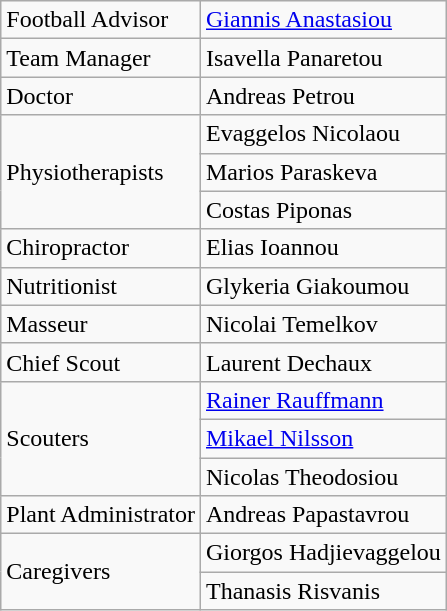<table class="wikitable" style="text-align: center">
<tr>
<td align="left">Football Advisor</td>
<td align="left"> <a href='#'>Giannis Anastasiou</a></td>
</tr>
<tr>
<td align=left>Team Manager</td>
<td align=left> Isavella Panaretou</td>
</tr>
<tr>
<td align=left>Doctor</td>
<td align=left> Andreas Petrou</td>
</tr>
<tr>
<td rowspan="3" style="text-align:left;">Physiotherapists</td>
<td align=left> Evaggelos Nicolaou</td>
</tr>
<tr>
<td align=left> Marios Paraskeva</td>
</tr>
<tr>
<td align=left> Costas Piponas</td>
</tr>
<tr>
<td style="text-align:left;">Chiropractor</td>
<td align=left> Elias Ioannou</td>
</tr>
<tr>
<td style="text-align:left;">Νutritionist</td>
<td align=left> Glykeria Giakoumou</td>
</tr>
<tr>
<td style="text-align:left;">Masseur</td>
<td align=left> Nicolai Temelkov</td>
</tr>
<tr>
<td style="text-align:left;">Chief Scout</td>
<td align=left> Laurent Dechaux</td>
</tr>
<tr>
<td rowspan="3" style="text-align:left;">Scouters</td>
<td align=left> <a href='#'>Rainer Rauffmann</a></td>
</tr>
<tr>
<td align=left> <a href='#'>Mikael Nilsson</a></td>
</tr>
<tr>
<td align=left> Nicolas Theodosiou</td>
</tr>
<tr>
<td style="text-align:left;">Plant Administrator</td>
<td align=left> Andreas Papastavrou</td>
</tr>
<tr>
<td style="text-align:left;" rowspan="2">Caregivers</td>
<td align="left"> Giorgos Hadjievaggelou</td>
</tr>
<tr>
<td align=left> Thanasis Risvanis</td>
</tr>
</table>
